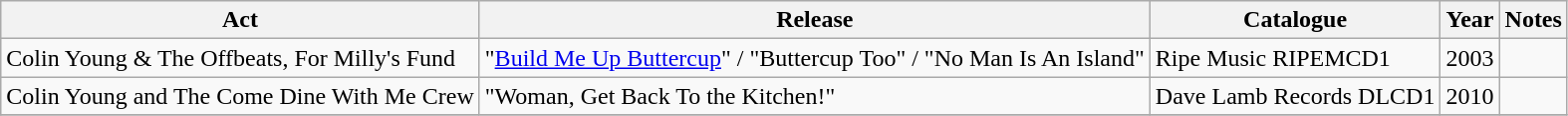<table class="wikitable plainrowheaders sortable">
<tr>
<th scope="col">Act</th>
<th scope="col">Release</th>
<th scope="col">Catalogue</th>
<th scope="col">Year</th>
<th scope="col" class="unsortable">Notes</th>
</tr>
<tr>
<td>Colin Young & The Offbeats, For Milly's Fund</td>
<td>"<a href='#'>Build Me Up Buttercup</a>" / "Buttercup Too" / "No Man Is An Island"</td>
<td>Ripe Music RIPEMCD1</td>
<td>2003</td>
<td></td>
</tr>
<tr>
<td>Colin Young and The Come Dine With Me Crew</td>
<td>"Woman, Get Back To the Kitchen!"</td>
<td>Dave Lamb Records DLCD1</td>
<td>2010</td>
<td></td>
</tr>
<tr>
</tr>
</table>
